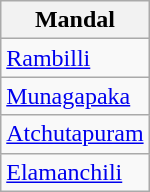<table class="wikitable sortable static-row-numbers static-row-header-hash">
<tr>
<th>Mandal</th>
</tr>
<tr>
<td><a href='#'>Rambilli</a></td>
</tr>
<tr>
<td><a href='#'>Munagapaka</a></td>
</tr>
<tr>
<td><a href='#'>Atchutapuram</a></td>
</tr>
<tr>
<td><a href='#'>Elamanchili</a></td>
</tr>
</table>
